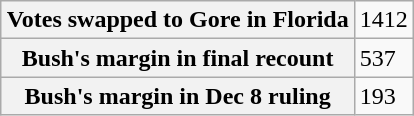<table class="wikitable" style="float:right">
<tr>
<th>Votes swapped to Gore in Florida</th>
<td>1412</td>
</tr>
<tr>
<th>Bush's margin in final recount</th>
<td>537</td>
</tr>
<tr>
<th>Bush's margin in Dec 8 ruling</th>
<td>193</td>
</tr>
</table>
